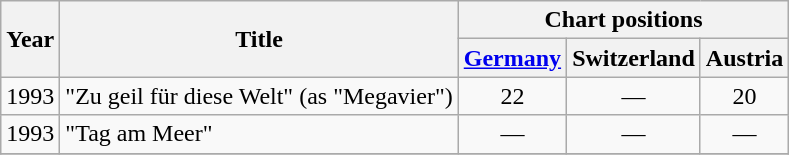<table class="wikitable">
<tr>
<th rowspan="2">Year</th>
<th rowspan="2">Title</th>
<th colspan="4">Chart positions</th>
</tr>
<tr>
<th><a href='#'>Germany</a></th>
<th>Switzerland</th>
<th>Austria</th>
</tr>
<tr>
<td>1993</td>
<td>"Zu geil für diese Welt" (as "Megavier")</td>
<td align="center">22</td>
<td align="center">—</td>
<td align="center">20</td>
</tr>
<tr>
<td>1993</td>
<td>"Tag am Meer"</td>
<td align="center">—</td>
<td align="center">—</td>
<td align="center">—</td>
</tr>
<tr>
</tr>
</table>
